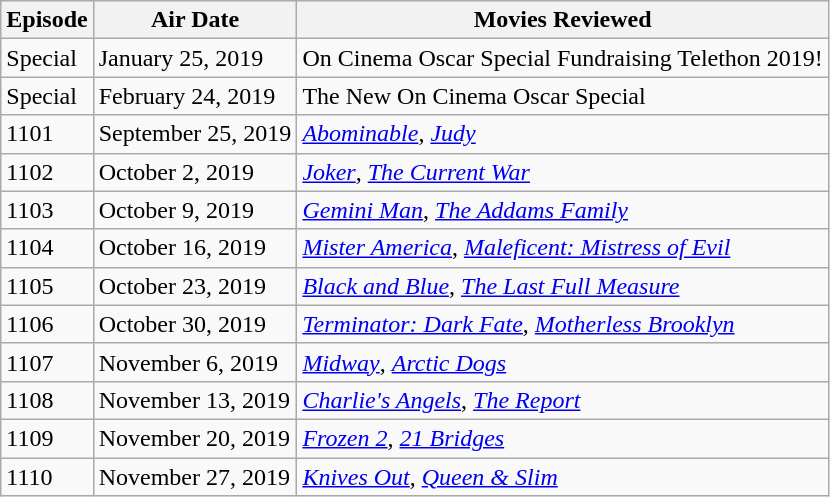<table class="wikitable">
<tr>
<th>Episode</th>
<th>Air Date</th>
<th>Movies Reviewed</th>
</tr>
<tr>
<td>Special</td>
<td>January 25, 2019</td>
<td>On Cinema Oscar Special Fundraising Telethon 2019!</td>
</tr>
<tr>
<td>Special</td>
<td>February 24, 2019</td>
<td>The New On Cinema Oscar Special</td>
</tr>
<tr>
<td>1101</td>
<td>September 25, 2019</td>
<td><em><a href='#'>Abominable</a></em>, <em><a href='#'>Judy</a></em></td>
</tr>
<tr>
<td>1102</td>
<td>October 2, 2019</td>
<td><em><a href='#'>Joker</a></em>, <em><a href='#'>The Current War</a></em></td>
</tr>
<tr>
<td>1103</td>
<td>October 9, 2019</td>
<td><em><a href='#'>Gemini Man</a></em>, <em><a href='#'>The Addams Family</a></em></td>
</tr>
<tr>
<td>1104</td>
<td>October 16, 2019</td>
<td><em><a href='#'>Mister America</a></em>, <em><a href='#'>Maleficent: Mistress of Evil</a></em></td>
</tr>
<tr>
<td>1105</td>
<td>October 23, 2019</td>
<td><em><a href='#'>Black and Blue</a></em>, <em><a href='#'>The Last Full Measure</a></em></td>
</tr>
<tr>
<td>1106</td>
<td>October 30, 2019</td>
<td><em><a href='#'>Terminator: Dark Fate</a></em>, <em><a href='#'>Motherless Brooklyn</a></em></td>
</tr>
<tr>
<td>1107</td>
<td>November 6, 2019</td>
<td><em><a href='#'>Midway</a></em>, <em><a href='#'>Arctic Dogs</a></em></td>
</tr>
<tr>
<td>1108</td>
<td>November 13, 2019</td>
<td><em><a href='#'>Charlie's Angels</a></em>, <em><a href='#'>The Report</a></em></td>
</tr>
<tr>
<td>1109</td>
<td>November 20, 2019</td>
<td><em><a href='#'>Frozen 2</a></em>, <em><a href='#'>21 Bridges</a></em></td>
</tr>
<tr>
<td>1110</td>
<td>November 27, 2019</td>
<td><em><a href='#'>Knives Out</a></em>, <em><a href='#'>Queen & Slim</a></em></td>
</tr>
</table>
